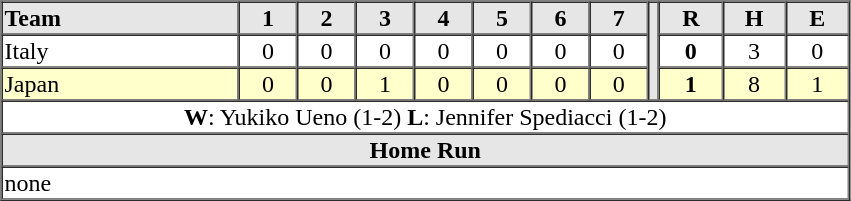<table border=1 cellspacing=0 width=567 style="margin-left:3em;">
<tr style="text-align:center; background-color:#e6e6e6;">
<th align=left width=28%>Team</th>
<th width=33>1</th>
<th width=33>2</th>
<th width=33>3</th>
<th width=33>4</th>
<th width=33>5</th>
<th width=33>6</th>
<th width=33>7</th>
<th rowspan="3" width=3></th>
<th width=36>R</th>
<th width=36>H</th>
<th width=36>E</th>
</tr>
<tr style="text-align:center;">
<td align=left> Italy</td>
<td>0</td>
<td>0</td>
<td>0</td>
<td>0</td>
<td>0</td>
<td>0</td>
<td>0</td>
<td><strong>0</strong></td>
<td>3</td>
<td>0</td>
</tr>
<tr style="text-align:center;" bgcolor="#ffffcc">
<td align=left> Japan</td>
<td>0</td>
<td>0</td>
<td>1</td>
<td>0</td>
<td>0</td>
<td>0</td>
<td>0</td>
<td><strong>1</strong></td>
<td>8</td>
<td>1</td>
</tr>
<tr style="text-align:center;">
<td colspan=13><strong>W</strong>: Yukiko Ueno (1-2) <strong>L</strong>: Jennifer Spediacci (1-2)</td>
</tr>
<tr style="text-align:center; background-color:#e6e6e6;">
<th colspan=13>Home Run</th>
</tr>
<tr style="text-align:left;">
<td colspan=13>none</td>
</tr>
</table>
